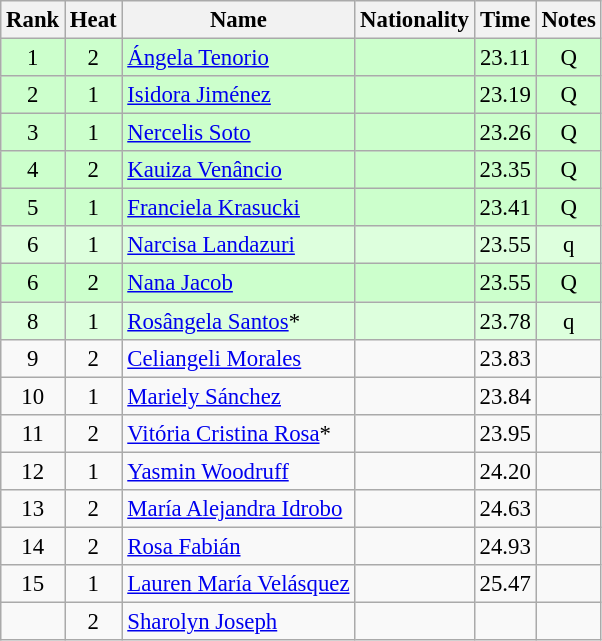<table class="wikitable sortable" style="text-align:center;font-size:95%">
<tr>
<th>Rank</th>
<th>Heat</th>
<th>Name</th>
<th>Nationality</th>
<th>Time</th>
<th>Notes</th>
</tr>
<tr bgcolor=ccffcc>
<td>1</td>
<td>2</td>
<td align=left><a href='#'>Ángela Tenorio</a></td>
<td align=left></td>
<td>23.11</td>
<td>Q</td>
</tr>
<tr bgcolor=ccffcc>
<td>2</td>
<td>1</td>
<td align=left><a href='#'>Isidora Jiménez</a></td>
<td align=left></td>
<td>23.19</td>
<td>Q</td>
</tr>
<tr bgcolor=ccffcc>
<td>3</td>
<td>1</td>
<td align=left><a href='#'>Nercelis Soto</a></td>
<td align=left></td>
<td>23.26</td>
<td>Q</td>
</tr>
<tr bgcolor=ccffcc>
<td>4</td>
<td>2</td>
<td align=left><a href='#'>Kauiza Venâncio</a></td>
<td align=left></td>
<td>23.35</td>
<td>Q</td>
</tr>
<tr bgcolor=ccffcc>
<td>5</td>
<td>1</td>
<td align=left><a href='#'>Franciela Krasucki</a></td>
<td align=left></td>
<td>23.41</td>
<td>Q</td>
</tr>
<tr bgcolor=ddffdd>
<td>6</td>
<td>1</td>
<td align=left><a href='#'>Narcisa Landazuri</a></td>
<td align=left></td>
<td>23.55</td>
<td>q</td>
</tr>
<tr bgcolor=ccffcc>
<td>6</td>
<td>2</td>
<td align=left><a href='#'>Nana Jacob</a></td>
<td align=left></td>
<td>23.55</td>
<td>Q</td>
</tr>
<tr bgcolor=ddffdd>
<td>8</td>
<td>1</td>
<td align=left><a href='#'>Rosângela Santos</a>*</td>
<td align=left></td>
<td>23.78</td>
<td>q</td>
</tr>
<tr>
<td>9</td>
<td>2</td>
<td align=left><a href='#'>Celiangeli Morales</a></td>
<td align=left></td>
<td>23.83</td>
<td></td>
</tr>
<tr>
<td>10</td>
<td>1</td>
<td align=left><a href='#'>Mariely Sánchez</a></td>
<td align=left></td>
<td>23.84</td>
<td></td>
</tr>
<tr>
<td>11</td>
<td>2</td>
<td align=left><a href='#'>Vitória Cristina Rosa</a>*</td>
<td align=left></td>
<td>23.95</td>
<td></td>
</tr>
<tr>
<td>12</td>
<td>1</td>
<td align=left><a href='#'>Yasmin Woodruff</a></td>
<td align=left></td>
<td>24.20</td>
<td></td>
</tr>
<tr>
<td>13</td>
<td>2</td>
<td align=left><a href='#'>María Alejandra Idrobo</a></td>
<td align=left></td>
<td>24.63</td>
<td></td>
</tr>
<tr>
<td>14</td>
<td>2</td>
<td align=left><a href='#'>Rosa Fabián</a></td>
<td align=left></td>
<td>24.93</td>
<td></td>
</tr>
<tr>
<td>15</td>
<td>1</td>
<td align=left><a href='#'>Lauren María Velásquez</a></td>
<td align=left></td>
<td>25.47</td>
<td></td>
</tr>
<tr>
<td></td>
<td>2</td>
<td align=left><a href='#'>Sharolyn Joseph</a></td>
<td align=left></td>
<td></td>
<td></td>
</tr>
</table>
